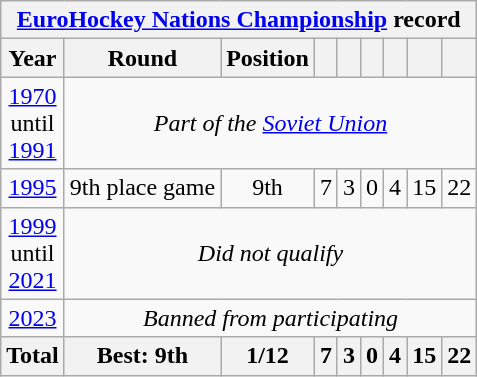<table class="wikitable" style="text-align: center;">
<tr>
<th colspan=9><a href='#'>EuroHockey Nations Championship</a> record</th>
</tr>
<tr>
<th>Year</th>
<th>Round</th>
<th>Position</th>
<th></th>
<th></th>
<th></th>
<th></th>
<th></th>
<th></th>
</tr>
<tr>
<td> <a href='#'>1970</a><br>until<br> <a href='#'>1991</a></td>
<td colspan=8><em>Part of the <a href='#'>Soviet Union</a></em></td>
</tr>
<tr>
<td> <a href='#'>1995</a></td>
<td>9th place game</td>
<td>9th</td>
<td>7</td>
<td>3</td>
<td>0</td>
<td>4</td>
<td>15</td>
<td>22</td>
</tr>
<tr>
<td> <a href='#'>1999</a><br>until<br> <a href='#'>2021</a></td>
<td colspan=8><em>Did not qualify</em></td>
</tr>
<tr>
<td> <a href='#'>2023</a></td>
<td colspan=8><em>Banned from participating</em></td>
</tr>
<tr>
<th>Total</th>
<th>Best: 9th</th>
<th>1/12</th>
<th>7</th>
<th>3</th>
<th>0</th>
<th>4</th>
<th>15</th>
<th>22</th>
</tr>
</table>
